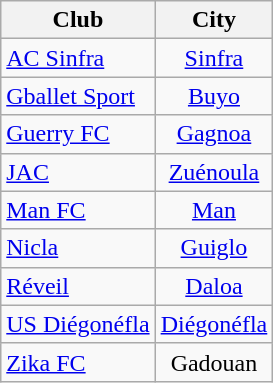<table class="wikitable sortable" style="text-align:center;">
<tr>
<th>Club<br></th>
<th>City</th>
</tr>
<tr>
<td style="text-align:left;"><a href='#'>AC Sinfra</a></td>
<td><a href='#'>Sinfra</a></td>
</tr>
<tr>
<td style="text-align:left;"><a href='#'>Gballet Sport</a></td>
<td><a href='#'>Buyo</a></td>
</tr>
<tr>
<td style="text-align:left;"><a href='#'>Guerry FC</a></td>
<td><a href='#'>Gagnoa</a></td>
</tr>
<tr>
<td style="text-align:left;"><a href='#'>JAC</a></td>
<td><a href='#'>Zuénoula</a></td>
</tr>
<tr>
<td style="text-align:left;"><a href='#'>Man FC</a></td>
<td><a href='#'>Man</a></td>
</tr>
<tr>
<td style="text-align:left;"><a href='#'>Nicla</a></td>
<td><a href='#'>Guiglo</a></td>
</tr>
<tr>
<td style="text-align:left;"><a href='#'>Réveil</a></td>
<td><a href='#'>Daloa</a></td>
</tr>
<tr>
<td style="text-align:left;"><a href='#'>US Diégonéfla</a></td>
<td><a href='#'>Diégonéfla</a></td>
</tr>
<tr>
<td style="text-align:left;"><a href='#'>Zika FC</a></td>
<td>Gadouan</td>
</tr>
</table>
